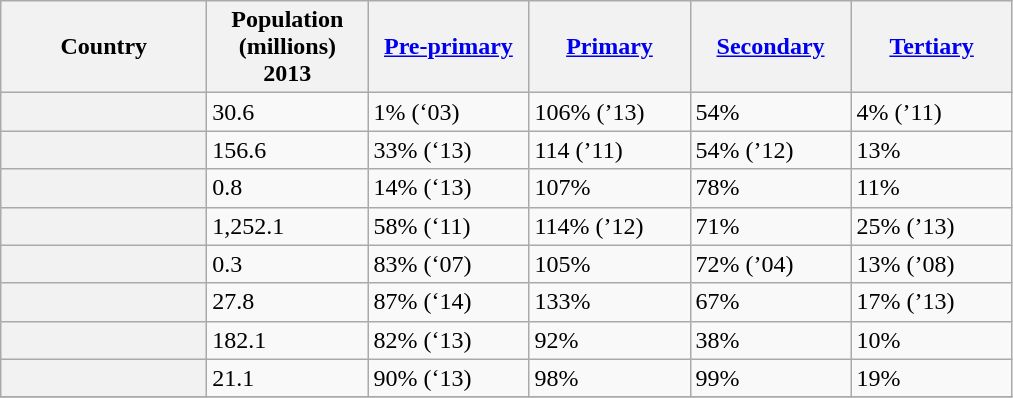<table class="wikitable" summary="The first column names each country within Asia, grouped by region (South Asia, East Asia, Southeast Asia, Central Asia and West Asia). Columns two through five show the latest available UNESCO data for Gross Enrollment Ratio (GER) for four levels of education: pre-primary, primary, secondary, and tertiary.">
<tr>
<th scope="col" style="width: 130px;">Country</th>
<th scope="col" style="width: 100px;">Population (millions) 2013</th>
<th scope="col" style="width: 100px;"><a href='#'>Pre-primary</a></th>
<th scope="col" style="width: 100px;"><a href='#'>Primary</a></th>
<th scope="col" style="width: 100px;"><a href='#'>Secondary</a></th>
<th scope="col" style="width: 100px;"><a href='#'>Tertiary</a></th>
</tr>
<tr>
<th></th>
<td>30.6</td>
<td>1% (‘03)</td>
<td>106% (’13)</td>
<td>54%</td>
<td>4% (’11)</td>
</tr>
<tr>
<th></th>
<td>156.6</td>
<td>33% (‘13)</td>
<td>114 (’11)</td>
<td>54% (’12)</td>
<td>13%</td>
</tr>
<tr>
<th></th>
<td>0.8</td>
<td>14% (‘13)</td>
<td>107%</td>
<td>78%</td>
<td>11%</td>
</tr>
<tr>
<th></th>
<td>1,252.1</td>
<td>58% (‘11)</td>
<td>114% (’12)</td>
<td>71%</td>
<td>25% (’13)</td>
</tr>
<tr>
<th></th>
<td>0.3</td>
<td>83% (‘07)</td>
<td>105%</td>
<td>72% (’04)</td>
<td>13% (’08)</td>
</tr>
<tr>
<th></th>
<td>27.8</td>
<td>87% (‘14)</td>
<td>133%</td>
<td>67%</td>
<td>17% (’13)</td>
</tr>
<tr>
<th></th>
<td>182.1</td>
<td>82% (‘13)</td>
<td>92%</td>
<td>38%</td>
<td>10%</td>
</tr>
<tr>
<th></th>
<td>21.1</td>
<td>90% (‘13)</td>
<td>98%</td>
<td>99%</td>
<td>19%</td>
</tr>
<tr>
</tr>
</table>
